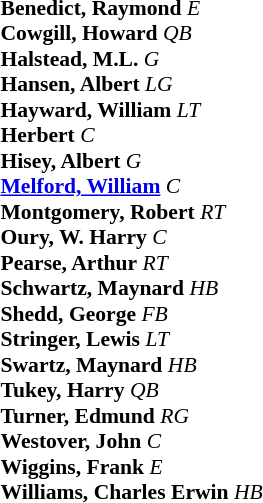<table class="toccolours" style="border-collapse:collapse; font-size:90%;">
<tr>
<td colspan="7" align="center"></td>
</tr>
<tr>
<td colspan=7 align="right"></td>
</tr>
<tr>
<td valign="top"><br><strong>Benedict, Raymond</strong> <em>E</em><br>
<strong>Cowgill, Howard</strong> <em>QB</em><br>
<strong>Halstead, M.L.</strong> <em>G</em><br>
<strong>Hansen, Albert</strong> <em>LG</em><br>
<strong>Hayward, William</strong> <em>LT</em><br>
<strong>Herbert</strong> <em>C</em><br>
<strong>Hisey, Albert</strong> <em>G</em><br>
<strong><a href='#'>Melford, William</a></strong> <em>C</em><br>
<strong>Montgomery, Robert</strong> <em>RT</em><br>
<strong>Oury, W. Harry</strong> <em>C</em><br>
<strong>Pearse, Arthur</strong> <em>RT</em><br>
<strong>Schwartz, Maynard</strong> <em>HB</em><br>
<strong>Shedd, George</strong> <em>FB</em><br>
<strong>Stringer, Lewis</strong> <em>LT</em><br>
<strong>Swartz, Maynard</strong> <em>HB</em><br>
<strong>Tukey, Harry</strong> <em>QB</em><br>
<strong>Turner, Edmund</strong> <em>RG</em><br>
<strong>Westover, John</strong> <em>C</em><br>
<strong>Wiggins, Frank</strong> <em>E</em><br>
<strong>Williams, Charles Erwin</strong> <em>HB</em></td>
</tr>
</table>
